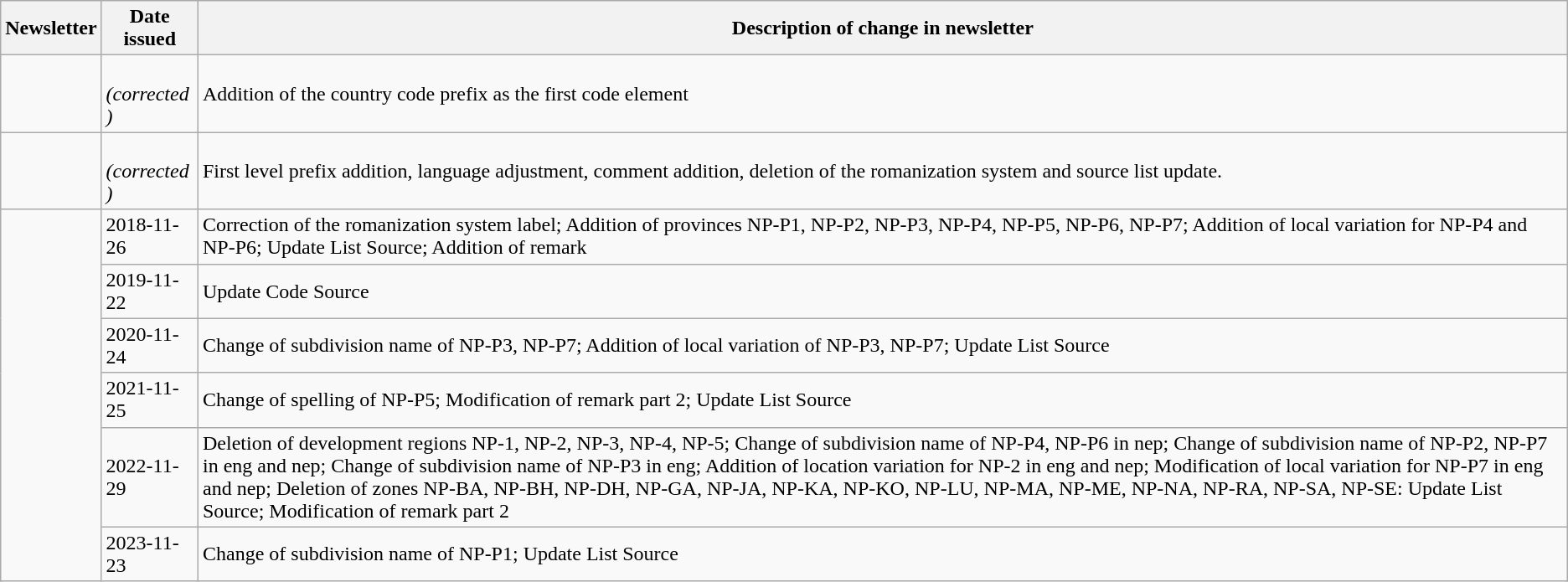<table class="wikitable">
<tr>
<th>Newsletter</th>
<th>Date issued</th>
<th>Description of change in newsletter</th>
</tr>
<tr>
<td id="II-1"></td>
<td><br> <em>(corrected<br> )</em></td>
<td>Addition of the country code prefix as the first code element</td>
</tr>
<tr>
<td id="II-3"></td>
<td><br> <em>(corrected<br> )</em></td>
<td>First level prefix addition, language adjustment, comment addition, deletion of the romanization system and source list update.</td>
</tr>
<tr>
<td rowspan="6"></td>
<td>2018-11-26</td>
<td>Correction of the romanization system label; Addition of provinces NP-P1, NP-P2, NP-P3, NP-P4, NP-P5, NP-P6, NP-P7; Addition of local variation for NP-P4 and NP-P6; Update List Source; Addition of remark</td>
</tr>
<tr>
<td>2019-11-22</td>
<td>Update Code Source</td>
</tr>
<tr>
<td>2020-11-24</td>
<td>Change of subdivision name of NP-P3, NP-P7; Addition of local variation of NP-P3, NP-P7; Update List Source</td>
</tr>
<tr>
<td>2021-11-25</td>
<td>Change of spelling of NP-P5; Modification of remark part 2; Update List Source</td>
</tr>
<tr>
<td>2022-11-29</td>
<td>Deletion of development regions NP-1, NP-2, NP-3, NP-4, NP-5; Change of subdivision name of NP-P4, NP-P6 in nep; Change of subdivision name of NP-P2, NP-P7 in eng and nep; Change of subdivision name of NP-P3 in eng; Addition of location variation for NP-2 in eng and nep; Modification of local variation for NP-P7 in eng and nep; Deletion of zones NP-BA, NP-BH, NP-DH, NP-GA, NP-JA, NP-KA, NP-KO, NP-LU, NP-MA, NP-ME, NP-NA, NP-RA, NP-SA, NP-SE: Update List Source; Modification of remark part 2</td>
</tr>
<tr>
<td>2023-11-23</td>
<td>Change of subdivision name of NP-P1; Update List Source</td>
</tr>
</table>
